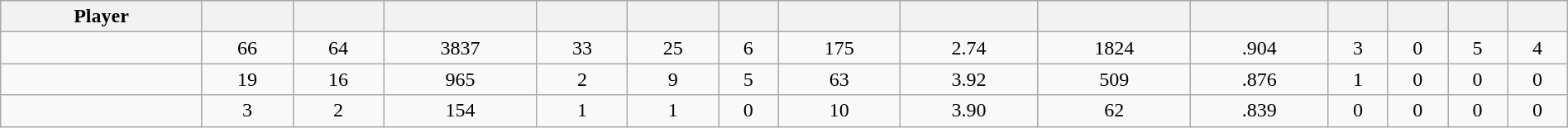<table class="wikitable sortable" style="width:100%;">
<tr style="text-align:center; background:#ddd;">
<th>Player</th>
<th></th>
<th></th>
<th></th>
<th></th>
<th></th>
<th></th>
<th></th>
<th></th>
<th></th>
<th></th>
<th></th>
<th></th>
<th></th>
<th></th>
</tr>
<tr align=center>
<td></td>
<td>66</td>
<td>64</td>
<td>3837</td>
<td>33</td>
<td>25</td>
<td>6</td>
<td>175</td>
<td>2.74</td>
<td>1824</td>
<td>.904</td>
<td>3</td>
<td>0</td>
<td>5</td>
<td>4</td>
</tr>
<tr align=center>
<td></td>
<td>19</td>
<td>16</td>
<td>965</td>
<td>2</td>
<td>9</td>
<td>5</td>
<td>63</td>
<td>3.92</td>
<td>509</td>
<td>.876</td>
<td>1</td>
<td>0</td>
<td>0</td>
<td>0</td>
</tr>
<tr align=center>
<td></td>
<td>3</td>
<td>2</td>
<td>154</td>
<td>1</td>
<td>1</td>
<td>0</td>
<td>10</td>
<td>3.90</td>
<td>62</td>
<td>.839</td>
<td>0</td>
<td>0</td>
<td>0</td>
<td>0</td>
</tr>
</table>
